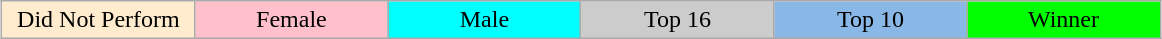<table class="wikitable" style="margin:1em auto; text-align:center;">
<tr>
<td style="background:#FFEBCD;" width="15%">Did Not Perform</td>
<td style="background:pink;" width="15%">Female</td>
<td style="background:cyan;" width="15%">Male</td>
<td style="background:#CCCCCC;" width="15%">Top 16</td>
<td style="background:#8AB8E6;" width="15%">Top 10</td>
<td style="background:lime;" width="15%">Winner</td>
</tr>
</table>
